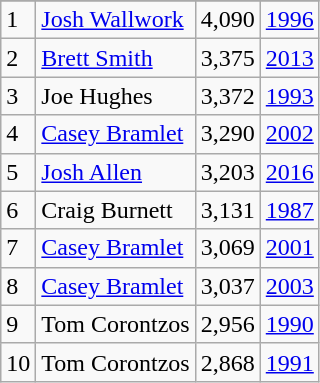<table class="wikitable">
<tr>
</tr>
<tr>
<td>1</td>
<td><a href='#'>Josh Wallwork</a></td>
<td>4,090</td>
<td><a href='#'>1996</a></td>
</tr>
<tr>
<td>2</td>
<td><a href='#'>Brett Smith</a></td>
<td>3,375</td>
<td><a href='#'>2013</a></td>
</tr>
<tr>
<td>3</td>
<td>Joe Hughes</td>
<td>3,372</td>
<td><a href='#'>1993</a></td>
</tr>
<tr>
<td>4</td>
<td><a href='#'>Casey Bramlet</a></td>
<td>3,290</td>
<td><a href='#'>2002</a></td>
</tr>
<tr>
<td>5</td>
<td><a href='#'>Josh Allen</a></td>
<td>3,203</td>
<td><a href='#'>2016</a></td>
</tr>
<tr>
<td>6</td>
<td>Craig Burnett</td>
<td>3,131</td>
<td><a href='#'>1987</a></td>
</tr>
<tr>
<td>7</td>
<td><a href='#'>Casey Bramlet</a></td>
<td>3,069</td>
<td><a href='#'>2001</a></td>
</tr>
<tr>
<td>8</td>
<td><a href='#'>Casey Bramlet</a></td>
<td>3,037</td>
<td><a href='#'>2003</a></td>
</tr>
<tr>
<td>9</td>
<td>Tom Corontzos</td>
<td>2,956</td>
<td><a href='#'>1990</a></td>
</tr>
<tr>
<td>10</td>
<td>Tom Corontzos</td>
<td>2,868</td>
<td><a href='#'>1991</a></td>
</tr>
</table>
